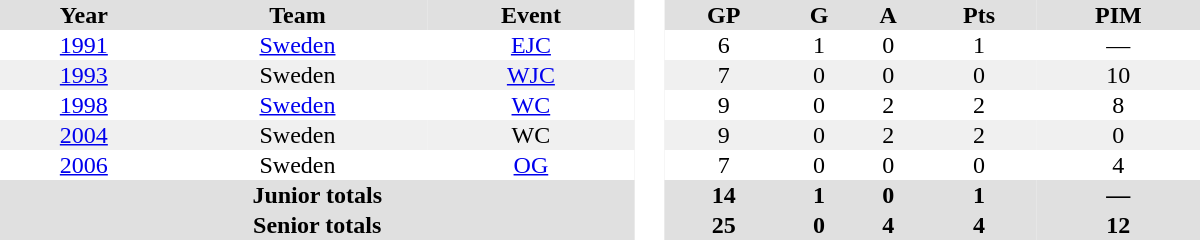<table border="0" cellpadding="1" cellspacing="0" style="text-align:center; width:50em">
<tr ALIGN="center" bgcolor="#e0e0e0">
<th>Year</th>
<th>Team</th>
<th>Event</th>
<th rowspan="99" bgcolor="#ffffff"> </th>
<th>GP</th>
<th>G</th>
<th>A</th>
<th>Pts</th>
<th>PIM</th>
</tr>
<tr>
<td><a href='#'>1991</a></td>
<td><a href='#'>Sweden</a></td>
<td><a href='#'>EJC</a></td>
<td>6</td>
<td>1</td>
<td>0</td>
<td>1</td>
<td>—</td>
</tr>
<tr bgcolor="#f0f0f0">
<td><a href='#'>1993</a></td>
<td>Sweden</td>
<td><a href='#'>WJC</a></td>
<td>7</td>
<td>0</td>
<td>0</td>
<td>0</td>
<td>10</td>
</tr>
<tr>
<td><a href='#'>1998</a></td>
<td><a href='#'>Sweden</a></td>
<td><a href='#'>WC</a></td>
<td>9</td>
<td>0</td>
<td>2</td>
<td>2</td>
<td>8</td>
</tr>
<tr bgcolor="#f0f0f0">
<td><a href='#'>2004</a></td>
<td>Sweden</td>
<td>WC</td>
<td>9</td>
<td>0</td>
<td>2</td>
<td>2</td>
<td>0</td>
</tr>
<tr>
<td><a href='#'>2006</a></td>
<td>Sweden</td>
<td><a href='#'>OG</a></td>
<td>7</td>
<td>0</td>
<td>0</td>
<td>0</td>
<td>4</td>
</tr>
<tr bgcolor="#e0e0e0">
<th colspan="3">Junior totals</th>
<th>14</th>
<th>1</th>
<th>0</th>
<th>1</th>
<th>—</th>
</tr>
<tr bgcolor="#e0e0e0">
<th colspan="3">Senior totals</th>
<th>25</th>
<th>0</th>
<th>4</th>
<th>4</th>
<th>12</th>
</tr>
</table>
